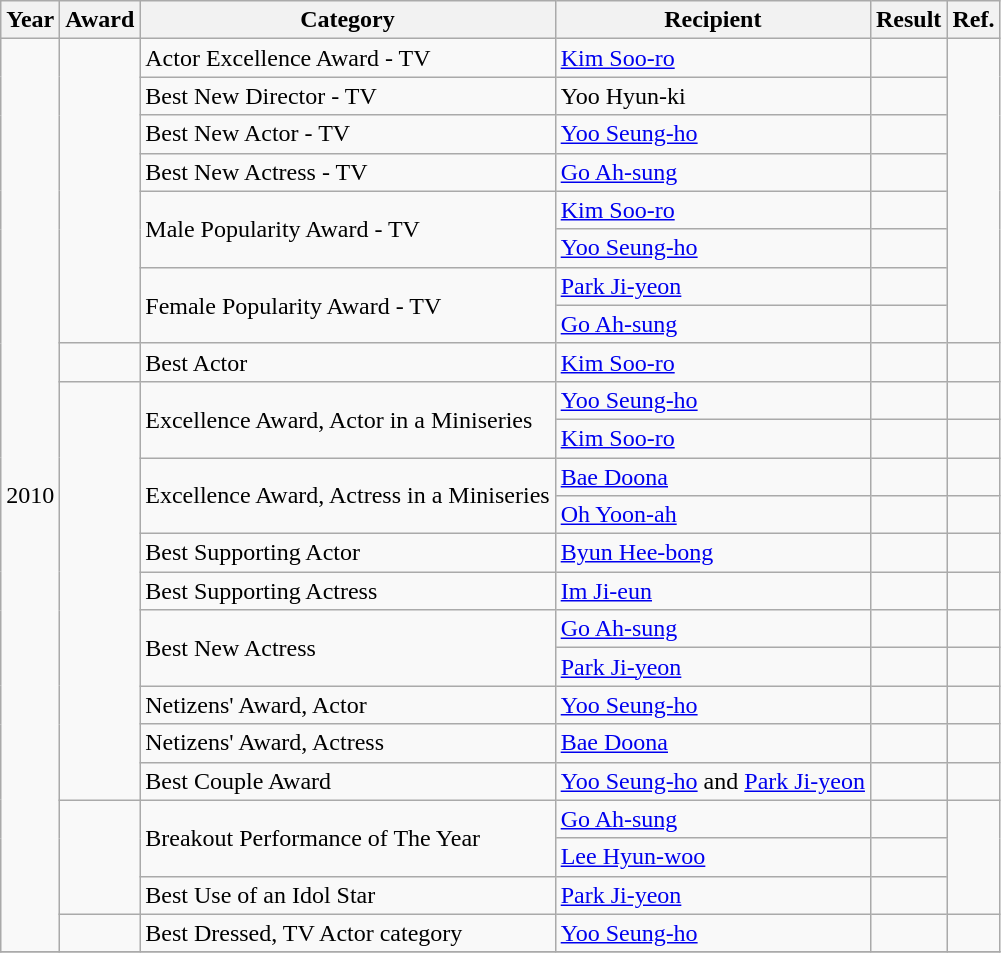<table class="wikitable sortable">
<tr>
<th>Year</th>
<th>Award</th>
<th>Category</th>
<th>Recipient</th>
<th>Result</th>
<th class="unsortable">Ref.</th>
</tr>
<tr>
<td rowspan="24">2010</td>
<td rowspan="8"></td>
<td>Actor Excellence Award - TV</td>
<td><a href='#'>Kim Soo-ro</a></td>
<td></td>
<td rowspan="8"></td>
</tr>
<tr>
<td>Best New Director - TV</td>
<td>Yoo Hyun-ki</td>
<td></td>
</tr>
<tr>
<td>Best New Actor - TV</td>
<td><a href='#'>Yoo Seung-ho</a></td>
<td></td>
</tr>
<tr>
<td>Best New Actress - TV</td>
<td><a href='#'>Go Ah-sung</a></td>
<td></td>
</tr>
<tr>
<td rowspan="2">Male Popularity Award - TV</td>
<td><a href='#'>Kim Soo-ro</a></td>
<td></td>
</tr>
<tr>
<td><a href='#'>Yoo Seung-ho</a></td>
<td></td>
</tr>
<tr>
<td rowspan="2">Female Popularity Award - TV</td>
<td><a href='#'>Park Ji-yeon</a></td>
<td></td>
</tr>
<tr>
<td><a href='#'>Go Ah-sung</a></td>
<td></td>
</tr>
<tr>
<td></td>
<td>Best Actor</td>
<td><a href='#'>Kim Soo-ro</a></td>
<td></td>
<td></td>
</tr>
<tr>
<td rowspan=11></td>
<td rowspan=2>Excellence Award, Actor in a Miniseries</td>
<td><a href='#'>Yoo Seung-ho</a></td>
<td></td>
<td></td>
</tr>
<tr>
<td><a href='#'>Kim Soo-ro</a></td>
<td></td>
<td></td>
</tr>
<tr>
<td rowspan=2>Excellence Award, Actress in a Miniseries</td>
<td><a href='#'>Bae Doona</a></td>
<td></td>
<td></td>
</tr>
<tr>
<td><a href='#'>Oh Yoon-ah</a></td>
<td></td>
<td></td>
</tr>
<tr>
<td>Best Supporting Actor</td>
<td><a href='#'>Byun Hee-bong</a></td>
<td></td>
<td></td>
</tr>
<tr>
<td>Best Supporting Actress</td>
<td><a href='#'>Im Ji-eun</a></td>
<td></td>
<td></td>
</tr>
<tr>
<td rowspan=2>Best New Actress</td>
<td><a href='#'>Go Ah-sung</a></td>
<td></td>
<td></td>
</tr>
<tr>
<td><a href='#'>Park Ji-yeon</a></td>
<td></td>
<td></td>
</tr>
<tr>
<td>Netizens' Award, Actor</td>
<td><a href='#'>Yoo Seung-ho</a></td>
<td></td>
<td></td>
</tr>
<tr>
<td>Netizens' Award, Actress</td>
<td><a href='#'>Bae Doona</a></td>
<td></td>
<td></td>
</tr>
<tr>
<td>Best Couple Award</td>
<td><a href='#'>Yoo Seung-ho</a> and <a href='#'>Park Ji-yeon</a></td>
<td></td>
<td></td>
</tr>
<tr>
<td rowspan="3"></td>
<td rowspan="2">Breakout Performance of The Year</td>
<td><a href='#'>Go Ah-sung</a></td>
<td></td>
<td rowspan="3"></td>
</tr>
<tr>
<td><a href='#'>Lee Hyun-woo</a></td>
<td></td>
</tr>
<tr>
<td>Best Use of an Idol Star</td>
<td><a href='#'>Park Ji-yeon</a></td>
<td></td>
</tr>
<tr>
<td rowspan="1"></td>
<td>Best Dressed, TV Actor category</td>
<td><a href='#'>Yoo Seung-ho</a></td>
<td></td>
<td></td>
</tr>
<tr>
</tr>
</table>
